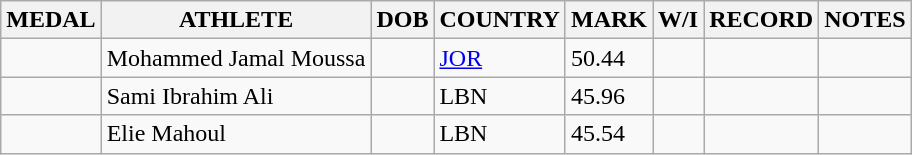<table class="wikitable">
<tr>
<th>MEDAL</th>
<th>ATHLETE</th>
<th>DOB</th>
<th>COUNTRY</th>
<th>MARK</th>
<th>W/I</th>
<th>RECORD</th>
<th>NOTES</th>
</tr>
<tr>
<td></td>
<td>Mohammed Jamal Moussa</td>
<td></td>
<td><a href='#'>JOR</a></td>
<td>50.44</td>
<td></td>
<td></td>
<td></td>
</tr>
<tr>
<td></td>
<td>Sami Ibrahim Ali</td>
<td></td>
<td>LBN</td>
<td>45.96</td>
<td></td>
<td></td>
<td></td>
</tr>
<tr>
<td></td>
<td>Elie Mahoul</td>
<td></td>
<td>LBN</td>
<td>45.54</td>
<td></td>
<td></td>
<td></td>
</tr>
</table>
